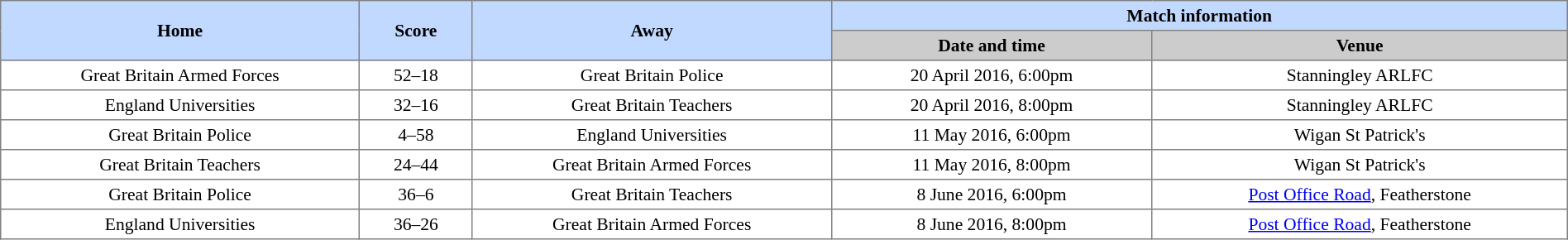<table style="border-collapse:collapse; font-size:90%; text-align:center;" width="100%" cellspacing="0" cellpadding="3" border="1">
<tr bgcolor="#C1D8FF">
<th width="19%" rowspan="2">Home</th>
<th width="6%" rowspan="2">Score</th>
<th width="19%" rowspan="2">Away</th>
<th colspan="2">Match information</th>
</tr>
<tr bgcolor="#CCCCCC">
<th width="17%">Date and time</th>
<th width="22%">Venue</th>
</tr>
<tr>
<td>Great Britain Armed Forces</td>
<td>52–18</td>
<td>Great Britain Police</td>
<td>20 April 2016, 6:00pm</td>
<td>Stanningley ARLFC</td>
</tr>
<tr>
<td>England Universities</td>
<td>32–16</td>
<td>Great Britain Teachers</td>
<td>20 April 2016, 8:00pm</td>
<td>Stanningley ARLFC</td>
</tr>
<tr>
<td>Great Britain Police</td>
<td>4–58</td>
<td>England Universities</td>
<td>11 May 2016, 6:00pm</td>
<td>Wigan St Patrick's</td>
</tr>
<tr>
<td>Great Britain Teachers</td>
<td>24–44</td>
<td>Great Britain Armed Forces</td>
<td>11 May 2016, 8:00pm</td>
<td>Wigan St Patrick's</td>
</tr>
<tr>
<td>Great Britain Police</td>
<td>36–6</td>
<td>Great Britain Teachers</td>
<td>8 June 2016, 6:00pm</td>
<td><a href='#'>Post Office Road</a>, Featherstone</td>
</tr>
<tr>
<td>England Universities</td>
<td>36–26</td>
<td>Great Britain Armed Forces</td>
<td>8 June 2016, 8:00pm</td>
<td><a href='#'>Post Office Road</a>, Featherstone</td>
</tr>
</table>
